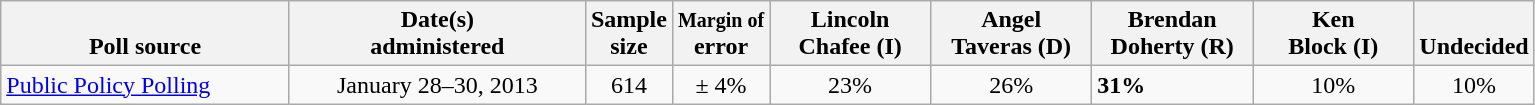<table class="wikitable">
<tr valign= bottom>
<th style="width:185px;">Poll source</th>
<th style="width:190px;">Date(s)<br>administered</th>
<th class=small>Sample<br>size</th>
<th><small>Margin of</small><br>error</th>
<th style="width:100px;">Lincoln<br>Chafee (I)</th>
<th style="width:100px;">Angel<br>Taveras (D)</th>
<th style="width:100px;">Brendan<br>Doherty (R)</th>
<th style="width:100px;">Ken<br>Block (I)</th>
<th style="width:40px;">Undecided</th>
</tr>
<tr>
<td><a href='#'>Public Policy Polling</a></td>
<td align=center>January 28–30, 2013</td>
<td align=center>614</td>
<td align=center>± 4%</td>
<td align=center>23%</td>
<td align=center>26%</td>
<td><strong>31%</strong></td>
<td align=center>10%</td>
<td align=center>10%</td>
</tr>
</table>
